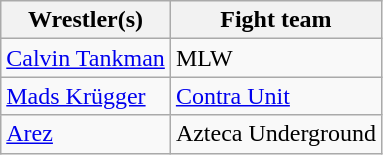<table class="wikitable">
<tr>
<th>Wrestler(s)</th>
<th>Fight team</th>
</tr>
<tr>
<td><a href='#'>Calvin Tankman</a></td>
<td>MLW</td>
</tr>
<tr>
<td><a href='#'>Mads Krügger</a></td>
<td><a href='#'>Contra Unit</a></td>
</tr>
<tr>
<td><a href='#'>Arez</a></td>
<td>Azteca Underground</td>
</tr>
</table>
